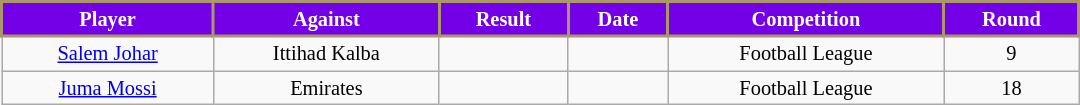<table class="wikitable" style="width:57%; text-align:center; font-size:85%;">
<tr>
<th style="color:#FFFFFF; background: #7300E6; border:2px solid #AB9767;">Player</th>
<th style="color:#FFFFFF; background: #7300E6; border:2px solid #AB9767;">Against</th>
<th style="color:#FFFFFF; background: #7300E6; border:2px solid #AB9767;">Result</th>
<th style="color:#FFFFFF; background: #7300E6; border:2px solid #AB9767;">Date</th>
<th style="color:#FFFFFF; background: #7300E6; border:2px solid #AB9767;">Competition</th>
<th style="color:#FFFFFF; background: #7300E6; border:2px solid #AB9767;">Round</th>
</tr>
<tr>
<td> <a href='#'>Salem Johar</a></td>
<td>Ittihad Kalba</td>
<td></td>
<td></td>
<td align=center>Football League</td>
<td align=center>9</td>
</tr>
<tr>
<td> <a href='#'>Juma Mossi</a></td>
<td>Emirates</td>
<td></td>
<td></td>
<td align=center>Football League</td>
<td align=center>18</td>
</tr>
</table>
